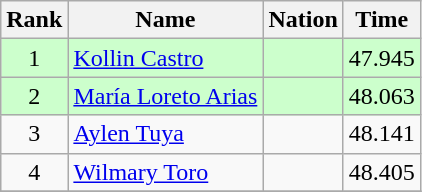<table class="wikitable sortable" style="text-align:center">
<tr>
<th>Rank</th>
<th>Name</th>
<th>Nation</th>
<th>Time</th>
</tr>
<tr bgcolor=ccffcc>
<td>1</td>
<td align=left><a href='#'>Kollin Castro</a></td>
<td align=left></td>
<td>47.945</td>
</tr>
<tr bgcolor=ccffcc>
<td>2</td>
<td align=left><a href='#'>María Loreto Arias</a></td>
<td align=left></td>
<td>48.063</td>
</tr>
<tr>
<td>3</td>
<td align=left><a href='#'>Aylen Tuya</a></td>
<td align=left></td>
<td>48.141</td>
</tr>
<tr>
<td>4</td>
<td align=left><a href='#'>Wilmary Toro</a></td>
<td align=left></td>
<td>48.405</td>
</tr>
<tr>
</tr>
</table>
